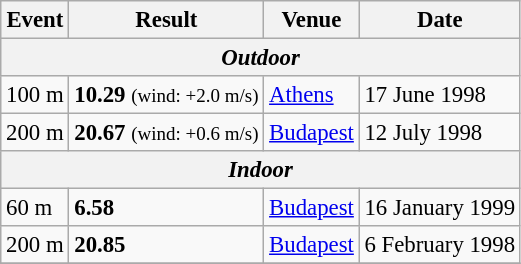<table class="wikitable" style="border-collapse: collapse; font-size: 95%;">
<tr>
<th>Event</th>
<th>Result</th>
<th>Venue</th>
<th>Date</th>
</tr>
<tr>
<th colspan=4><em>Outdoor</em></th>
</tr>
<tr>
<td>100 m</td>
<td><strong>10.29</strong> <small>(wind: +2.0 m/s)</small></td>
<td> <a href='#'>Athens</a></td>
<td>17 June 1998</td>
</tr>
<tr>
<td>200 m</td>
<td><strong>20.67</strong> <small>(wind: +0.6 m/s)</small></td>
<td> <a href='#'>Budapest</a></td>
<td>12 July 1998</td>
</tr>
<tr>
<th colspan=4><em>Indoor</em></th>
</tr>
<tr>
<td>60 m</td>
<td><strong>6.58</strong></td>
<td> <a href='#'>Budapest</a></td>
<td>16 January 1999</td>
</tr>
<tr>
<td>200 m</td>
<td><strong>20.85</strong></td>
<td> <a href='#'>Budapest</a></td>
<td>6 February 1998</td>
</tr>
<tr>
</tr>
</table>
